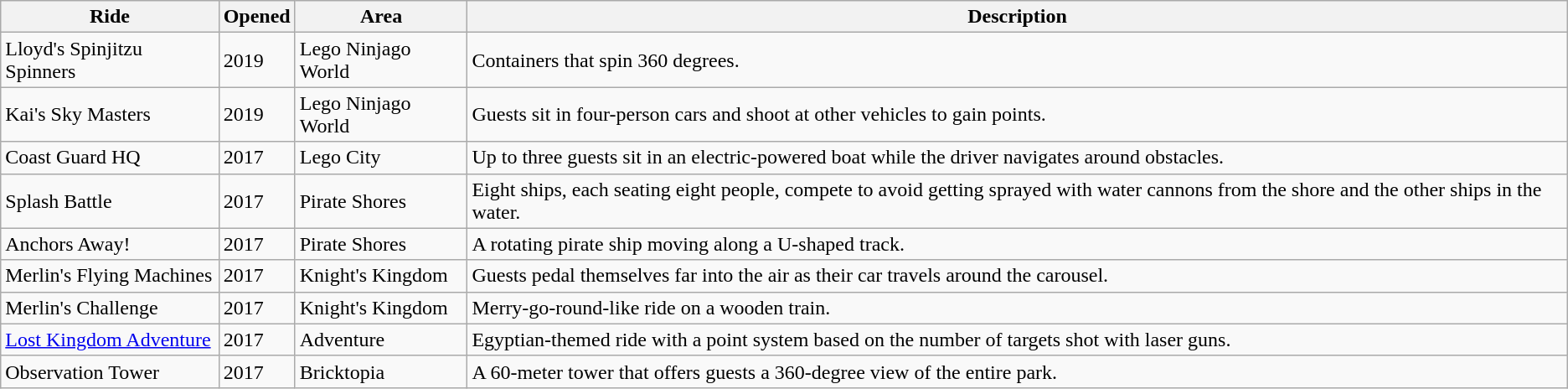<table class="wikitable sortable">
<tr>
<th>Ride</th>
<th>Opened</th>
<th>Area</th>
<th>Description</th>
</tr>
<tr>
<td>Lloyd's Spinjitzu Spinners</td>
<td>2019</td>
<td>Lego Ninjago World</td>
<td>Containers that spin 360 degrees.</td>
</tr>
<tr>
<td>Kai's Sky Masters</td>
<td>2019</td>
<td>Lego Ninjago World</td>
<td>Guests sit in four-person cars and shoot at other vehicles to gain points.</td>
</tr>
<tr>
<td>Coast Guard HQ</td>
<td>2017</td>
<td>Lego City</td>
<td>Up to three guests sit in an electric-powered boat while the driver navigates around obstacles.</td>
</tr>
<tr>
<td>Splash Battle</td>
<td>2017</td>
<td>Pirate Shores</td>
<td>Eight ships, each seating eight people, compete to avoid getting sprayed with water cannons from the shore and the other ships in the water.</td>
</tr>
<tr>
<td>Anchors Away!</td>
<td>2017</td>
<td>Pirate Shores</td>
<td>A rotating pirate ship moving along a U-shaped track.</td>
</tr>
<tr>
<td>Merlin's Flying Machines</td>
<td>2017</td>
<td>Knight's Kingdom</td>
<td>Guests pedal themselves far into the air as their car travels around the carousel.</td>
</tr>
<tr>
<td>Merlin's Challenge</td>
<td>2017</td>
<td>Knight's Kingdom</td>
<td>Merry-go-round-like ride on a wooden train.</td>
</tr>
<tr>
<td><a href='#'>Lost Kingdom Adventure</a></td>
<td>2017</td>
<td>Adventure</td>
<td>Egyptian-themed ride with a point system based on the number of targets shot with laser guns.</td>
</tr>
<tr>
<td>Observation Tower</td>
<td>2017</td>
<td>Bricktopia</td>
<td>A 60-meter tower that offers guests a 360-degree view of the entire park.</td>
</tr>
</table>
